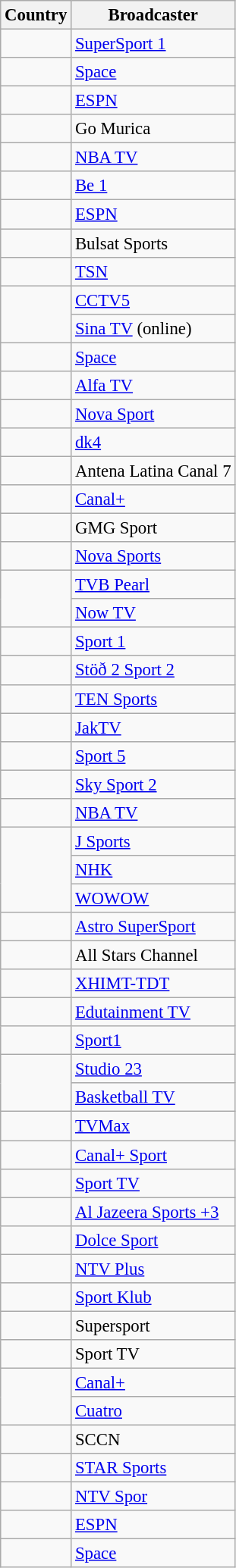<table class="wikitable" style="font-size:95%;">
<tr>
<th>Country</th>
<th>Broadcaster</th>
</tr>
<tr>
<td></td>
<td><a href='#'>SuperSport 1</a></td>
</tr>
<tr>
<td></td>
<td><a href='#'>Space</a></td>
</tr>
<tr>
<td></td>
<td><a href='#'>ESPN</a></td>
</tr>
<tr>
<td></td>
<td>Go Murica</td>
</tr>
<tr>
<td></td>
<td><a href='#'>NBA TV</a></td>
</tr>
<tr>
<td></td>
<td><a href='#'>Be 1</a></td>
</tr>
<tr>
<td></td>
<td><a href='#'>ESPN</a></td>
</tr>
<tr>
<td></td>
<td>Bulsat Sports</td>
</tr>
<tr>
<td></td>
<td><a href='#'>TSN</a></td>
</tr>
<tr>
<td rowspan=2></td>
<td><a href='#'>CCTV5</a></td>
</tr>
<tr>
<td><a href='#'>Sina TV</a> (online)</td>
</tr>
<tr>
<td></td>
<td><a href='#'>Space</a></td>
</tr>
<tr>
<td></td>
<td><a href='#'>Alfa TV</a></td>
</tr>
<tr>
<td></td>
<td><a href='#'>Nova Sport</a></td>
</tr>
<tr>
<td></td>
<td><a href='#'>dk4</a></td>
</tr>
<tr>
<td></td>
<td>Antena Latina Canal 7</td>
</tr>
<tr>
<td></td>
<td><a href='#'>Canal+</a></td>
</tr>
<tr>
<td></td>
<td>GMG Sport</td>
</tr>
<tr>
<td></td>
<td><a href='#'>Nova Sports</a></td>
</tr>
<tr>
<td rowspan=2></td>
<td><a href='#'>TVB Pearl</a></td>
</tr>
<tr>
<td><a href='#'>Now TV</a></td>
</tr>
<tr>
<td></td>
<td><a href='#'>Sport 1</a></td>
</tr>
<tr>
<td></td>
<td><a href='#'>Stöð 2 Sport 2</a></td>
</tr>
<tr>
<td></td>
<td><a href='#'>TEN Sports</a></td>
</tr>
<tr>
<td></td>
<td><a href='#'>JakTV</a></td>
</tr>
<tr>
<td></td>
<td><a href='#'>Sport 5</a></td>
</tr>
<tr>
<td></td>
<td><a href='#'>Sky Sport 2</a></td>
</tr>
<tr>
<td></td>
<td><a href='#'>NBA TV</a></td>
</tr>
<tr>
<td rowspan=3></td>
<td><a href='#'>J Sports</a></td>
</tr>
<tr>
<td><a href='#'>NHK</a></td>
</tr>
<tr>
<td><a href='#'>WOWOW</a></td>
</tr>
<tr>
<td></td>
<td><a href='#'>Astro SuperSport</a></td>
</tr>
<tr>
<td></td>
<td>All Stars Channel</td>
</tr>
<tr>
<td></td>
<td><a href='#'>XHIMT-TDT</a></td>
</tr>
<tr>
<td></td>
<td><a href='#'>Edutainment TV</a></td>
</tr>
<tr>
<td></td>
<td><a href='#'>Sport1</a></td>
</tr>
<tr>
<td rowspan=2></td>
<td><a href='#'>Studio 23</a></td>
</tr>
<tr>
<td><a href='#'>Basketball TV</a></td>
</tr>
<tr>
<td></td>
<td><a href='#'>TVMax</a></td>
</tr>
<tr>
<td></td>
<td><a href='#'>Canal+ Sport</a></td>
</tr>
<tr>
<td></td>
<td><a href='#'>Sport TV</a></td>
</tr>
<tr>
<td></td>
<td><a href='#'>Al Jazeera Sports +3</a></td>
</tr>
<tr>
<td></td>
<td><a href='#'>Dolce Sport</a></td>
</tr>
<tr>
<td></td>
<td><a href='#'>NTV Plus</a></td>
</tr>
<tr>
<td></td>
<td><a href='#'>Sport Klub</a></td>
</tr>
<tr>
<td></td>
<td>Supersport</td>
</tr>
<tr>
<td></td>
<td>Sport TV</td>
</tr>
<tr>
<td rowspan=2></td>
<td><a href='#'>Canal+</a></td>
</tr>
<tr>
<td><a href='#'>Cuatro</a></td>
</tr>
<tr>
<td></td>
<td>SCCN</td>
</tr>
<tr>
<td></td>
<td><a href='#'>STAR Sports</a></td>
</tr>
<tr>
<td></td>
<td><a href='#'>NTV Spor</a></td>
</tr>
<tr>
<td></td>
<td><a href='#'>ESPN</a></td>
</tr>
<tr>
<td></td>
<td><a href='#'>Space</a></td>
</tr>
</table>
